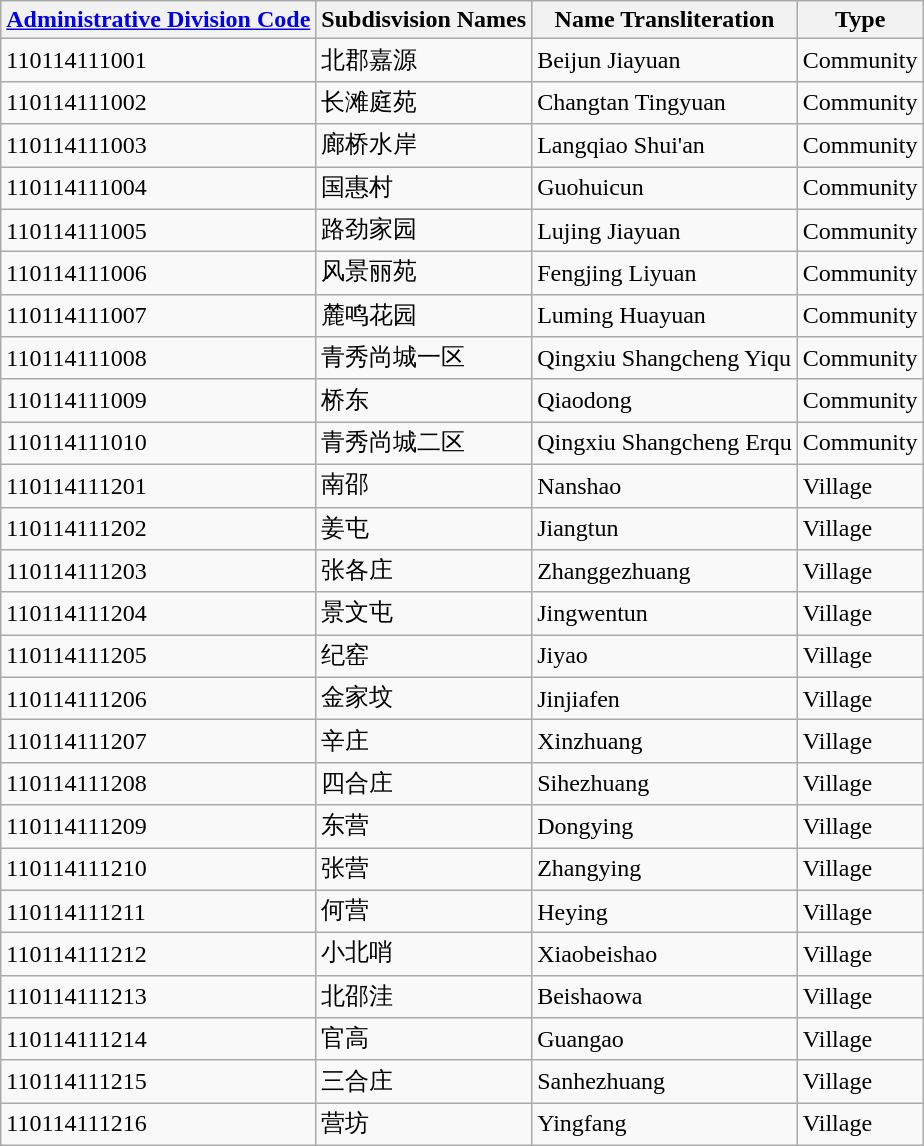<table class="wikitable sortable">
<tr>
<th><a href='#'>Administrative Division Code</a></th>
<th>Subdisvision Names</th>
<th>Name Transliteration</th>
<th>Type</th>
</tr>
<tr>
<td>110114111001</td>
<td>北郡嘉源</td>
<td>Beijun Jiayuan</td>
<td>Community</td>
</tr>
<tr>
<td>110114111002</td>
<td>长滩庭苑</td>
<td>Changtan Tingyuan</td>
<td>Community</td>
</tr>
<tr>
<td>110114111003</td>
<td>廊桥水岸</td>
<td>Langqiao Shui'an</td>
<td>Community</td>
</tr>
<tr>
<td>110114111004</td>
<td>国惠村</td>
<td>Guohuicun</td>
<td>Community</td>
</tr>
<tr>
<td>110114111005</td>
<td>路劲家园</td>
<td>Lujing Jiayuan</td>
<td>Community</td>
</tr>
<tr>
<td>110114111006</td>
<td>风景丽苑</td>
<td>Fengjing Liyuan</td>
<td>Community</td>
</tr>
<tr>
<td>110114111007</td>
<td>麓鸣花园</td>
<td>Luming Huayuan</td>
<td>Community</td>
</tr>
<tr>
<td>110114111008</td>
<td>青秀尚城一区</td>
<td>Qingxiu Shangcheng Yiqu</td>
<td>Community</td>
</tr>
<tr>
<td>110114111009</td>
<td>桥东</td>
<td>Qiaodong</td>
<td>Community</td>
</tr>
<tr>
<td>110114111010</td>
<td>青秀尚城二区</td>
<td>Qingxiu Shangcheng Erqu</td>
<td>Community</td>
</tr>
<tr>
<td>110114111201</td>
<td>南邵</td>
<td>Nanshao</td>
<td>Village</td>
</tr>
<tr>
<td>110114111202</td>
<td>姜屯</td>
<td>Jiangtun</td>
<td>Village</td>
</tr>
<tr>
<td>110114111203</td>
<td>张各庄</td>
<td>Zhanggezhuang</td>
<td>Village</td>
</tr>
<tr>
<td>110114111204</td>
<td>景文屯</td>
<td>Jingwentun</td>
<td>Village</td>
</tr>
<tr>
<td>110114111205</td>
<td>纪窑</td>
<td>Jiyao</td>
<td>Village</td>
</tr>
<tr>
<td>110114111206</td>
<td>金家坟</td>
<td>Jinjiafen</td>
<td>Village</td>
</tr>
<tr>
<td>110114111207</td>
<td>辛庄</td>
<td>Xinzhuang</td>
<td>Village</td>
</tr>
<tr>
<td>110114111208</td>
<td>四合庄</td>
<td>Sihezhuang</td>
<td>Village</td>
</tr>
<tr>
<td>110114111209</td>
<td>东营</td>
<td>Dongying</td>
<td>Village</td>
</tr>
<tr>
<td>110114111210</td>
<td>张营</td>
<td>Zhangying</td>
<td>Village</td>
</tr>
<tr>
<td>110114111211</td>
<td>何营</td>
<td>Heying</td>
<td>Village</td>
</tr>
<tr>
<td>110114111212</td>
<td>小北哨</td>
<td>Xiaobeishao</td>
<td>Village</td>
</tr>
<tr>
<td>110114111213</td>
<td>北邵洼</td>
<td>Beishaowa</td>
<td>Village</td>
</tr>
<tr>
<td>110114111214</td>
<td>官高</td>
<td>Guangao</td>
<td>Village</td>
</tr>
<tr>
<td>110114111215</td>
<td>三合庄</td>
<td>Sanhezhuang</td>
<td>Village</td>
</tr>
<tr>
<td>110114111216</td>
<td>营坊</td>
<td>Yingfang</td>
<td>Village</td>
</tr>
</table>
